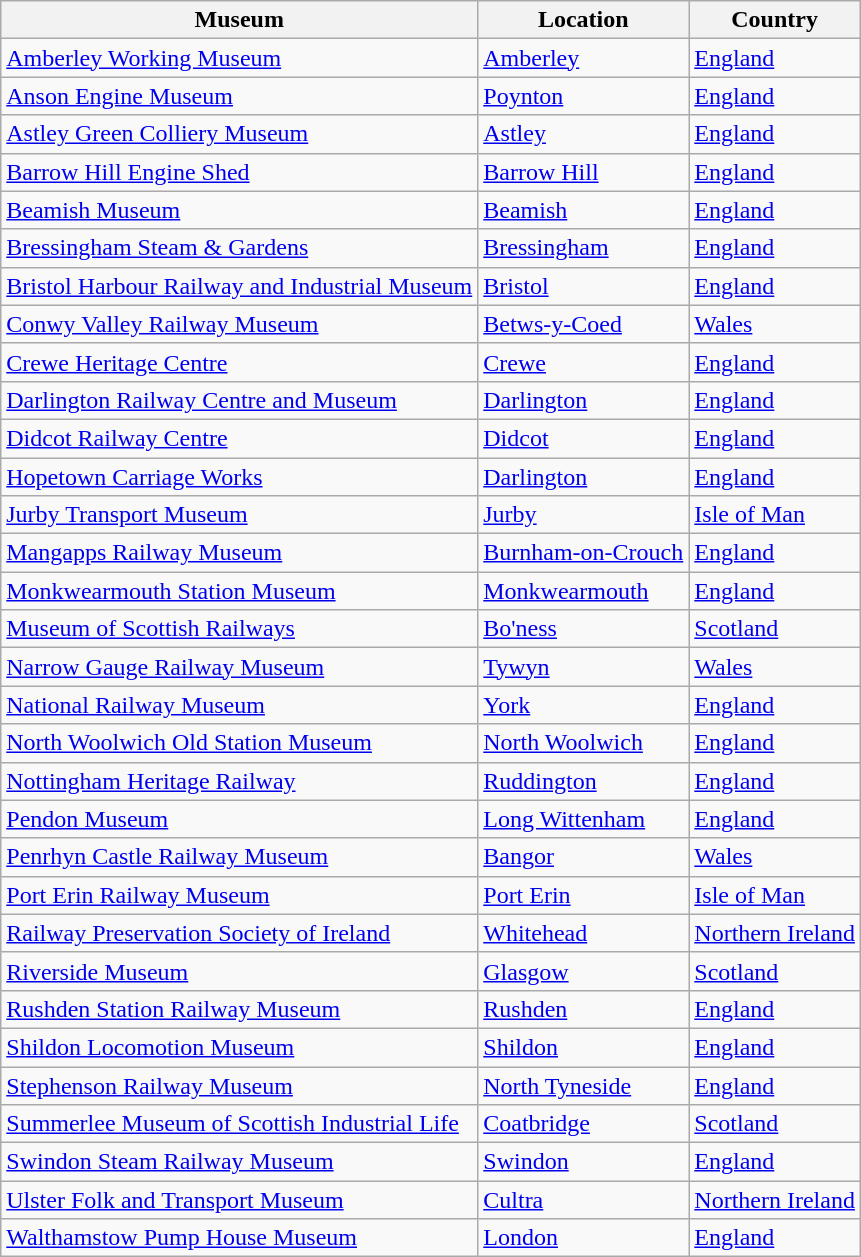<table class="wikitable">
<tr>
<th>Museum</th>
<th>Location</th>
<th>Country</th>
</tr>
<tr>
<td><a href='#'>Amberley Working Museum</a></td>
<td><a href='#'>Amberley</a></td>
<td><a href='#'>England</a></td>
</tr>
<tr>
<td><a href='#'>Anson Engine Museum</a></td>
<td><a href='#'>Poynton</a></td>
<td><a href='#'>England</a></td>
</tr>
<tr>
<td><a href='#'>Astley Green Colliery Museum</a></td>
<td><a href='#'>Astley</a></td>
<td><a href='#'>England</a></td>
</tr>
<tr>
<td><a href='#'>Barrow Hill Engine Shed</a></td>
<td><a href='#'>Barrow Hill</a></td>
<td><a href='#'>England</a></td>
</tr>
<tr>
<td><a href='#'>Beamish Museum</a></td>
<td><a href='#'>Beamish</a></td>
<td><a href='#'>England</a></td>
</tr>
<tr>
<td><a href='#'>Bressingham Steam & Gardens</a></td>
<td><a href='#'>Bressingham</a></td>
<td><a href='#'>England</a></td>
</tr>
<tr>
<td><a href='#'>Bristol Harbour Railway and Industrial Museum</a></td>
<td><a href='#'>Bristol</a></td>
<td><a href='#'>England</a></td>
</tr>
<tr>
<td><a href='#'>Conwy Valley Railway Museum</a></td>
<td><a href='#'>Betws-y-Coed</a></td>
<td><a href='#'>Wales</a></td>
</tr>
<tr>
<td><a href='#'>Crewe Heritage Centre</a></td>
<td><a href='#'>Crewe</a></td>
<td><a href='#'>England</a></td>
</tr>
<tr>
<td><a href='#'>Darlington Railway Centre and Museum</a></td>
<td><a href='#'>Darlington</a></td>
<td><a href='#'>England</a></td>
</tr>
<tr>
<td><a href='#'>Didcot Railway Centre</a></td>
<td><a href='#'>Didcot</a></td>
<td><a href='#'>England</a></td>
</tr>
<tr>
<td><a href='#'>Hopetown Carriage Works</a></td>
<td><a href='#'>Darlington</a></td>
<td><a href='#'>England</a></td>
</tr>
<tr>
<td><a href='#'>Jurby Transport Museum</a></td>
<td><a href='#'>Jurby</a></td>
<td><a href='#'>Isle of Man</a></td>
</tr>
<tr>
<td><a href='#'>Mangapps Railway Museum</a></td>
<td><a href='#'>Burnham-on-Crouch</a></td>
<td><a href='#'>England</a></td>
</tr>
<tr>
<td><a href='#'>Monkwearmouth Station Museum</a></td>
<td><a href='#'>Monkwearmouth</a></td>
<td><a href='#'>England</a></td>
</tr>
<tr>
<td><a href='#'>Museum of Scottish Railways</a></td>
<td><a href='#'>Bo'ness</a></td>
<td><a href='#'>Scotland</a></td>
</tr>
<tr>
<td><a href='#'>Narrow Gauge Railway Museum</a></td>
<td><a href='#'>Tywyn</a></td>
<td><a href='#'>Wales</a></td>
</tr>
<tr>
<td><a href='#'>National Railway Museum</a></td>
<td><a href='#'>York</a></td>
<td><a href='#'>England</a></td>
</tr>
<tr>
<td><a href='#'>North Woolwich Old Station Museum</a></td>
<td><a href='#'>North Woolwich</a></td>
<td><a href='#'>England</a></td>
</tr>
<tr>
<td><a href='#'>Nottingham Heritage Railway</a></td>
<td><a href='#'>Ruddington</a></td>
<td><a href='#'>England</a></td>
</tr>
<tr>
<td><a href='#'>Pendon Museum</a></td>
<td><a href='#'>Long Wittenham</a></td>
<td><a href='#'>England</a></td>
</tr>
<tr>
<td><a href='#'>Penrhyn Castle Railway Museum</a></td>
<td><a href='#'>Bangor</a></td>
<td><a href='#'>Wales</a></td>
</tr>
<tr>
<td><a href='#'>Port Erin Railway Museum</a></td>
<td><a href='#'>Port Erin</a></td>
<td><a href='#'>Isle of Man</a></td>
</tr>
<tr>
<td><a href='#'>Railway Preservation Society of Ireland</a></td>
<td><a href='#'>Whitehead</a></td>
<td><a href='#'>Northern Ireland</a></td>
</tr>
<tr>
<td><a href='#'>Riverside Museum</a></td>
<td><a href='#'>Glasgow</a></td>
<td><a href='#'>Scotland</a></td>
</tr>
<tr>
<td><a href='#'>Rushden Station Railway Museum</a></td>
<td><a href='#'>Rushden</a></td>
<td><a href='#'>England</a></td>
</tr>
<tr>
<td><a href='#'>Shildon Locomotion Museum</a></td>
<td><a href='#'>Shildon</a></td>
<td><a href='#'>England</a></td>
</tr>
<tr>
<td><a href='#'>Stephenson Railway Museum</a></td>
<td><a href='#'>North Tyneside</a></td>
<td><a href='#'>England</a></td>
</tr>
<tr>
<td><a href='#'>Summerlee Museum of Scottish Industrial Life</a></td>
<td><a href='#'>Coatbridge</a></td>
<td><a href='#'>Scotland</a></td>
</tr>
<tr>
<td><a href='#'>Swindon Steam Railway Museum</a></td>
<td><a href='#'>Swindon</a></td>
<td><a href='#'>England</a></td>
</tr>
<tr>
<td><a href='#'>Ulster Folk and Transport Museum</a></td>
<td><a href='#'>Cultra</a></td>
<td><a href='#'>Northern Ireland</a></td>
</tr>
<tr>
<td><a href='#'>Walthamstow Pump House Museum</a></td>
<td><a href='#'>London</a></td>
<td><a href='#'>England</a></td>
</tr>
</table>
